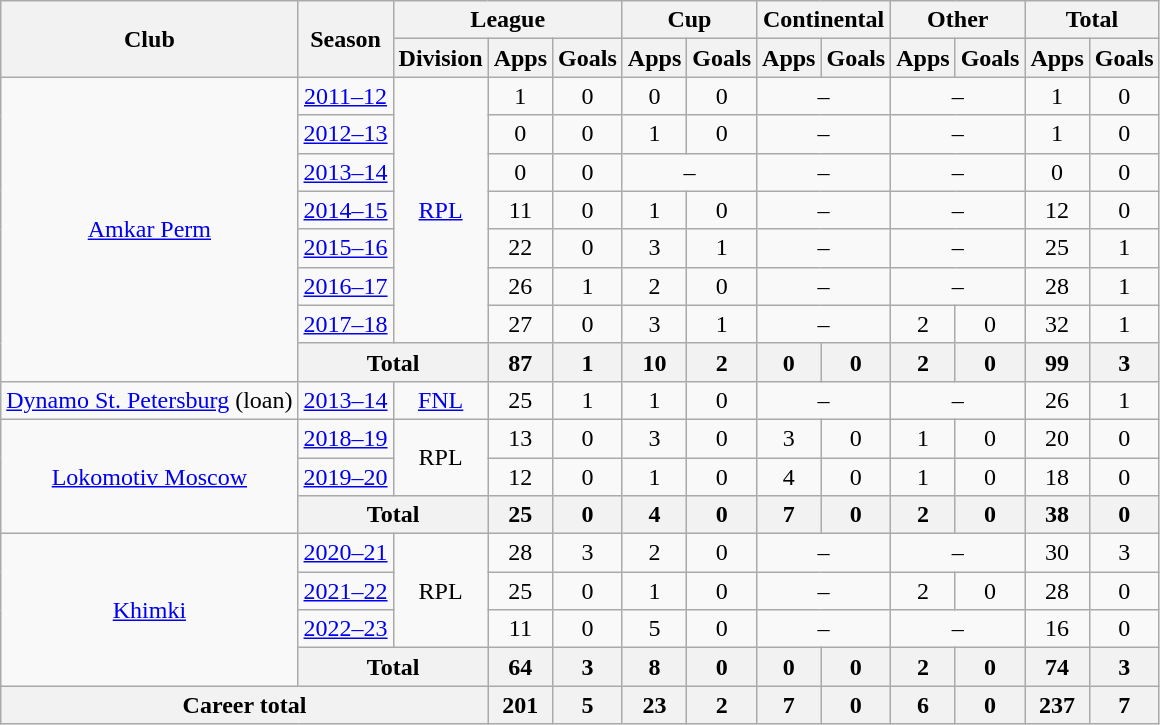<table class="wikitable" style="text-align: center;">
<tr>
<th rowspan=2>Club</th>
<th rowspan=2>Season</th>
<th colspan=3>League</th>
<th colspan=2>Cup</th>
<th colspan=2>Continental</th>
<th colspan=2>Other</th>
<th colspan=2>Total</th>
</tr>
<tr>
<th>Division</th>
<th>Apps</th>
<th>Goals</th>
<th>Apps</th>
<th>Goals</th>
<th>Apps</th>
<th>Goals</th>
<th>Apps</th>
<th>Goals</th>
<th>Apps</th>
<th>Goals</th>
</tr>
<tr>
<td rowspan="8"><a href='#'>Amkar Perm</a></td>
<td><a href='#'>2011–12</a></td>
<td rowspan="7"><a href='#'>RPL</a></td>
<td>1</td>
<td>0</td>
<td>0</td>
<td>0</td>
<td colspan=2>–</td>
<td colspan=2>–</td>
<td>1</td>
<td>0</td>
</tr>
<tr>
<td><a href='#'>2012–13</a></td>
<td>0</td>
<td>0</td>
<td>1</td>
<td>0</td>
<td colspan=2>–</td>
<td colspan=2>–</td>
<td>1</td>
<td>0</td>
</tr>
<tr>
<td><a href='#'>2013–14</a></td>
<td>0</td>
<td>0</td>
<td colspan=2>–</td>
<td colspan=2>–</td>
<td colspan=2>–</td>
<td>0</td>
<td>0</td>
</tr>
<tr>
<td><a href='#'>2014–15</a></td>
<td>11</td>
<td>0</td>
<td>1</td>
<td>0</td>
<td colspan=2>–</td>
<td colspan=2>–</td>
<td>12</td>
<td>0</td>
</tr>
<tr>
<td><a href='#'>2015–16</a></td>
<td>22</td>
<td>0</td>
<td>3</td>
<td>1</td>
<td colspan=2>–</td>
<td colspan=2>–</td>
<td>25</td>
<td>1</td>
</tr>
<tr>
<td><a href='#'>2016–17</a></td>
<td>26</td>
<td>1</td>
<td>2</td>
<td>0</td>
<td colspan=2>–</td>
<td colspan=2>–</td>
<td>28</td>
<td>1</td>
</tr>
<tr>
<td><a href='#'>2017–18</a></td>
<td>27</td>
<td>0</td>
<td>3</td>
<td>1</td>
<td colspan=2>–</td>
<td>2</td>
<td>0</td>
<td>32</td>
<td>1</td>
</tr>
<tr>
<th colspan=2>Total</th>
<th>87</th>
<th>1</th>
<th>10</th>
<th>2</th>
<th>0</th>
<th>0</th>
<th>2</th>
<th>0</th>
<th>99</th>
<th>3</th>
</tr>
<tr>
<td><a href='#'>Dynamo St. Petersburg</a> (loan)</td>
<td><a href='#'>2013–14</a></td>
<td><a href='#'>FNL</a></td>
<td>25</td>
<td>1</td>
<td>1</td>
<td>0</td>
<td colspan=2>–</td>
<td colspan=2>–</td>
<td>26</td>
<td>1</td>
</tr>
<tr>
<td rowspan="3"><a href='#'>Lokomotiv Moscow</a></td>
<td><a href='#'>2018–19</a></td>
<td rowspan="2">RPL</td>
<td>13</td>
<td>0</td>
<td>3</td>
<td>0</td>
<td>3</td>
<td>0</td>
<td>1</td>
<td>0</td>
<td>20</td>
<td>0</td>
</tr>
<tr>
<td><a href='#'>2019–20</a></td>
<td>12</td>
<td>0</td>
<td>1</td>
<td>0</td>
<td>4</td>
<td>0</td>
<td>1</td>
<td>0</td>
<td>18</td>
<td>0</td>
</tr>
<tr>
<th colspan=2>Total</th>
<th>25</th>
<th>0</th>
<th>4</th>
<th>0</th>
<th>7</th>
<th>0</th>
<th>2</th>
<th>0</th>
<th>38</th>
<th>0</th>
</tr>
<tr>
<td rowspan="4"><a href='#'>Khimki</a></td>
<td><a href='#'>2020–21</a></td>
<td rowspan="3">RPL</td>
<td>28</td>
<td>3</td>
<td>2</td>
<td>0</td>
<td colspan=2>–</td>
<td colspan=2>–</td>
<td>30</td>
<td>3</td>
</tr>
<tr>
<td><a href='#'>2021–22</a></td>
<td>25</td>
<td>0</td>
<td>1</td>
<td>0</td>
<td colspan=2>–</td>
<td>2</td>
<td>0</td>
<td>28</td>
<td>0</td>
</tr>
<tr>
<td><a href='#'>2022–23</a></td>
<td>11</td>
<td>0</td>
<td>5</td>
<td>0</td>
<td colspan=2>–</td>
<td colspan=2>–</td>
<td>16</td>
<td>0</td>
</tr>
<tr>
<th colspan=2>Total</th>
<th>64</th>
<th>3</th>
<th>8</th>
<th>0</th>
<th>0</th>
<th>0</th>
<th>2</th>
<th>0</th>
<th>74</th>
<th>3</th>
</tr>
<tr>
<th colspan=3>Career total</th>
<th>201</th>
<th>5</th>
<th>23</th>
<th>2</th>
<th>7</th>
<th>0</th>
<th>6</th>
<th>0</th>
<th>237</th>
<th>7</th>
</tr>
</table>
